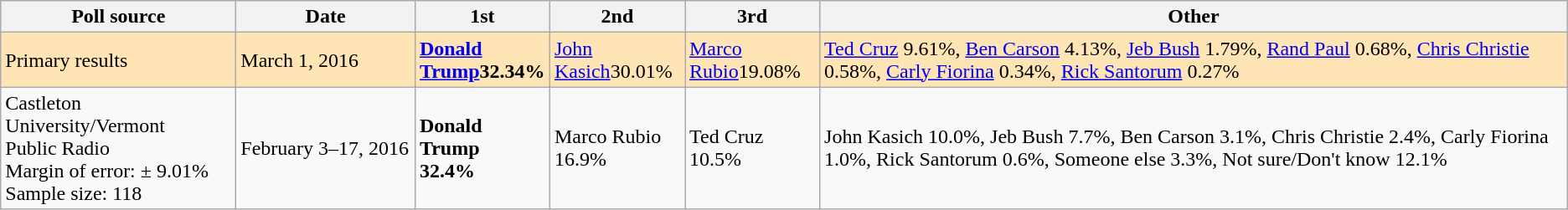<table class="wikitable">
<tr>
<th style="width:180px;">Poll source</th>
<th style="width:135px;">Date</th>
<th style="width:100px;">1st</th>
<th style="width:100px;">2nd</th>
<th style="width:100px;">3rd</th>
<th>Other</th>
</tr>
<tr style="background:Moccasin;">
<td>Primary results</td>
<td>March 1, 2016</td>
<td><strong><a href='#'>Donald Trump</a>32.34%</strong></td>
<td><a href='#'>John Kasich</a>30.01%</td>
<td><a href='#'>Marco Rubio</a>19.08%</td>
<td><a href='#'>Ted Cruz</a> 9.61%, <a href='#'>Ben Carson</a> 4.13%, <a href='#'>Jeb Bush</a> 1.79%, <a href='#'>Rand Paul</a> 0.68%, <a href='#'>Chris Christie</a> 0.58%, <a href='#'>Carly Fiorina</a> 0.34%, <a href='#'>Rick Santorum</a> 0.27%</td>
</tr>
<tr>
<td>Castleton University/Vermont<br>Public Radio<br>Margin of error: ± 9.01% Sample size: 118</td>
<td>February 3–17, 2016</td>
<td><strong>Donald Trump<br>32.4%</strong></td>
<td>Marco Rubio<br>16.9%</td>
<td>Ted Cruz<br>10.5%</td>
<td>John Kasich 10.0%, Jeb Bush 7.7%, Ben Carson 3.1%, Chris Christie 2.4%, Carly Fiorina 1.0%, Rick Santorum 0.6%, Someone else 3.3%, Not sure/Don't know 12.1%</td>
</tr>
</table>
